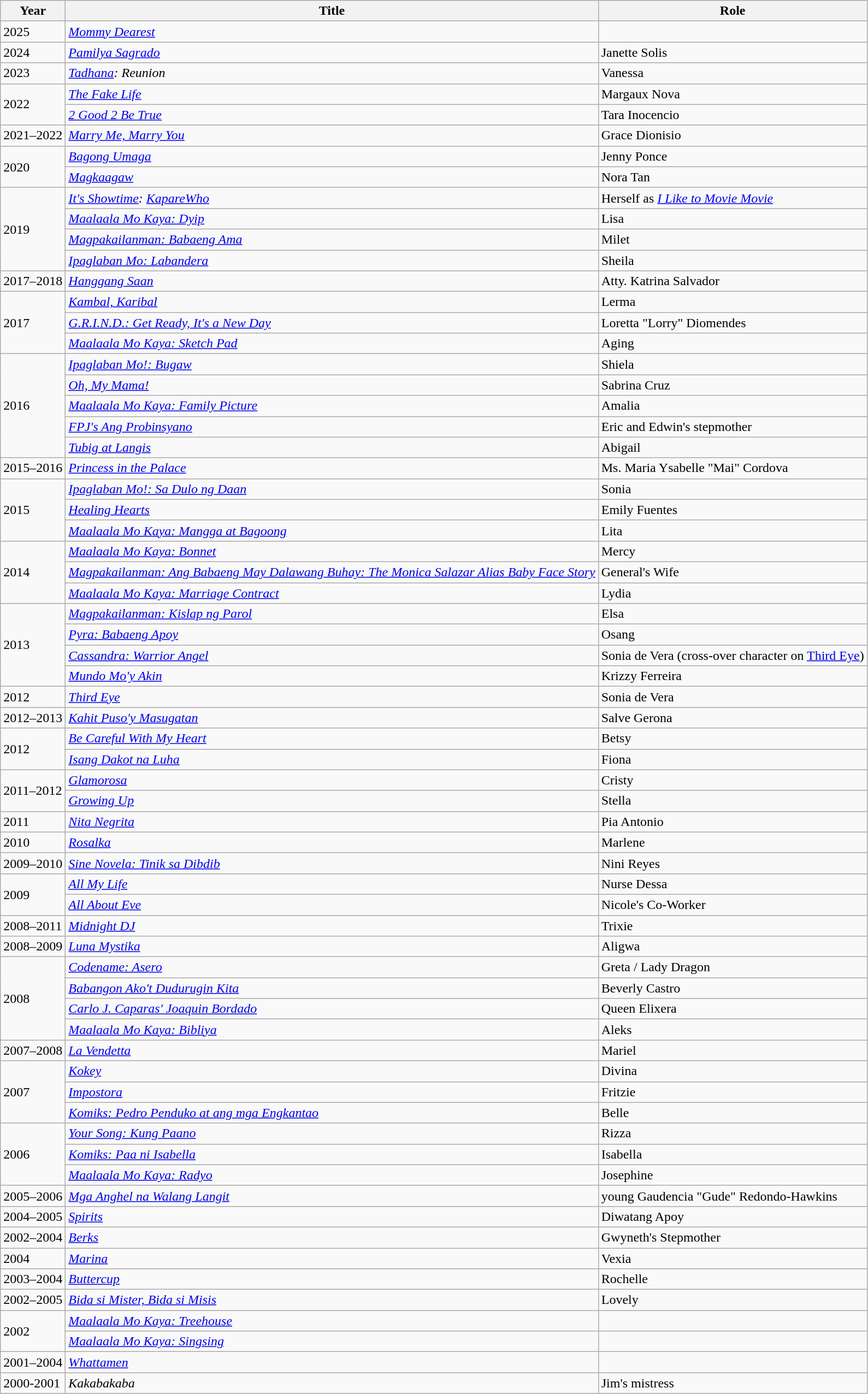<table class="wikitable sortable">
<tr>
<th>Year</th>
<th>Title</th>
<th>Role</th>
</tr>
<tr>
<td>2025</td>
<td><em><a href='#'>Mommy Dearest</a></em></td>
<td></td>
</tr>
<tr>
<td>2024</td>
<td><em><a href='#'>Pamilya Sagrado</a></em></td>
<td>Janette Solis</td>
</tr>
<tr>
<td>2023</td>
<td><em><a href='#'>Tadhana</a>: Reunion </em></td>
<td>Vanessa</td>
</tr>
<tr>
<td rowspan=2>2022</td>
<td><em><a href='#'>The Fake Life</a></em></td>
<td>Margaux Nova</td>
</tr>
<tr>
<td><em><a href='#'>2 Good 2 Be True</a></em></td>
<td>Tara Inocencio</td>
</tr>
<tr>
<td>2021–2022</td>
<td><em><a href='#'>Marry Me, Marry You</a></em></td>
<td>Grace Dionisio</td>
</tr>
<tr>
<td rowspan=2>2020</td>
<td><em><a href='#'>Bagong Umaga</a></em></td>
<td>Jenny Ponce</td>
</tr>
<tr>
<td><em><a href='#'>Magkaagaw</a></em></td>
<td>Nora Tan</td>
</tr>
<tr>
<td rowspan=4>2019</td>
<td><em><a href='#'>It's Showtime</a>: <a href='#'>KapareWho</a></em></td>
<td>Herself as <em><a href='#'>I Like to Movie Movie</a></em></td>
</tr>
<tr>
<td><em><a href='#'> Maalaala Mo Kaya: Dyip</a></em></td>
<td>Lisa</td>
</tr>
<tr>
<td><em><a href='#'> Magpakailanman: Babaeng Ama</a></em></td>
<td>Milet</td>
</tr>
<tr>
<td><em><a href='#'>Ipaglaban Mo: Labandera</a></em></td>
<td>Sheila</td>
</tr>
<tr>
<td>2017–2018</td>
<td><em><a href='#'>Hanggang Saan</a></em></td>
<td>Atty. Katrina Salvador</td>
</tr>
<tr>
<td rowspan=3>2017</td>
<td><em><a href='#'>Kambal, Karibal</a></em></td>
<td>Lerma</td>
</tr>
<tr>
<td><em><a href='#'>G.R.I.N.D.: Get Ready, It's a New Day</a></em></td>
<td>Loretta "Lorry" Diomendes</td>
</tr>
<tr>
<td><em><a href='#'>Maalaala Mo Kaya: Sketch Pad</a></em></td>
<td>Aging</td>
</tr>
<tr>
<td rowspan=5>2016</td>
<td><em><a href='#'>Ipaglaban Mo!: Bugaw</a></em></td>
<td>Shiela</td>
</tr>
<tr>
<td><em><a href='#'>Oh, My Mama!</a></em></td>
<td>Sabrina Cruz</td>
</tr>
<tr>
<td><em><a href='#'>Maalaala Mo Kaya: Family Picture</a></em></td>
<td>Amalia</td>
</tr>
<tr>
<td><em><a href='#'>FPJ's Ang Probinsyano</a></em></td>
<td>Eric and Edwin's stepmother</td>
</tr>
<tr>
<td><em><a href='#'>Tubig at Langis</a></em></td>
<td>Abigail</td>
</tr>
<tr>
<td>2015–2016</td>
<td><em><a href='#'>Princess in the Palace</a></em></td>
<td>Ms. Maria Ysabelle "Mai" Cordova</td>
</tr>
<tr>
<td rowspan=3>2015</td>
<td><em><a href='#'>Ipaglaban Mo!: Sa Dulo ng Daan</a></em></td>
<td>Sonia</td>
</tr>
<tr>
<td><em><a href='#'>Healing Hearts</a></em></td>
<td>Emily Fuentes</td>
</tr>
<tr>
<td><em><a href='#'>Maalaala Mo Kaya: Mangga at Bagoong</a></em></td>
<td>Lita</td>
</tr>
<tr>
<td rowspan=3>2014</td>
<td><em><a href='#'>Maalaala Mo Kaya: Bonnet</a></em></td>
<td>Mercy</td>
</tr>
<tr>
<td><em><a href='#'>Magpakailanman: Ang Babaeng May Dalawang Buhay: The Monica Salazar Alias Baby Face Story</a></em></td>
<td>General's Wife</td>
</tr>
<tr>
<td><em><a href='#'>Maalaala Mo Kaya: Marriage Contract</a></em></td>
<td>Lydia</td>
</tr>
<tr>
<td rowspan=4>2013</td>
<td><em><a href='#'>Magpakailanman: Kislap ng Parol</a></em></td>
<td>Elsa</td>
</tr>
<tr>
<td><em><a href='#'>Pyra: Babaeng Apoy</a></em></td>
<td>Osang</td>
</tr>
<tr>
<td><em><a href='#'>Cassandra: Warrior Angel</a></em></td>
<td>Sonia de Vera (cross-over character on <a href='#'>Third Eye</a>)</td>
</tr>
<tr>
<td><em><a href='#'>Mundo Mo'y Akin</a></em></td>
<td>Krizzy Ferreira</td>
</tr>
<tr>
<td>2012</td>
<td><em><a href='#'>Third Eye</a></em></td>
<td>Sonia de Vera</td>
</tr>
<tr>
<td>2012–2013</td>
<td><em><a href='#'>Kahit Puso'y Masugatan</a></em></td>
<td>Salve Gerona</td>
</tr>
<tr>
<td rowspan=2>2012</td>
<td><em><a href='#'>Be Careful With My Heart</a></em></td>
<td>Betsy</td>
</tr>
<tr>
<td><em><a href='#'>Isang Dakot na Luha</a></em></td>
<td>Fiona</td>
</tr>
<tr>
<td rowspan=2>2011–2012</td>
<td><em><a href='#'>Glamorosa</a></em></td>
<td>Cristy</td>
</tr>
<tr>
<td><em><a href='#'>Growing Up</a></em></td>
<td>Stella</td>
</tr>
<tr>
<td>2011</td>
<td><em><a href='#'>Nita Negrita</a></em></td>
<td>Pia Antonio</td>
</tr>
<tr>
<td>2010</td>
<td><em><a href='#'>Rosalka</a></em></td>
<td>Marlene</td>
</tr>
<tr>
<td>2009–2010</td>
<td><em><a href='#'>Sine Novela: Tinik sa Dibdib</a></em></td>
<td>Nini Reyes</td>
</tr>
<tr>
<td rowspan=2>2009</td>
<td><a href='#'><em>All My Life</em></a></td>
<td>Nurse Dessa</td>
</tr>
<tr>
<td><em><a href='#'>All About Eve</a></em></td>
<td>Nicole's Co-Worker</td>
</tr>
<tr>
<td>2008–2011</td>
<td><em><a href='#'>Midnight DJ</a></em></td>
<td>Trixie</td>
</tr>
<tr>
<td>2008–2009</td>
<td><em><a href='#'>Luna Mystika</a></em></td>
<td>Aligwa</td>
</tr>
<tr>
<td rowspan=4>2008</td>
<td><em><a href='#'>Codename: Asero</a></em></td>
<td>Greta / Lady Dragon</td>
</tr>
<tr>
<td><em><a href='#'>Babangon Ako't Dudurugin Kita</a></em></td>
<td>Beverly Castro</td>
</tr>
<tr>
<td><em><a href='#'>Carlo J. Caparas' Joaquin Bordado</a></em></td>
<td>Queen Elixera</td>
</tr>
<tr>
<td><em><a href='#'>Maalaala Mo Kaya: Bibliya</a></em></td>
<td>Aleks</td>
</tr>
<tr>
<td>2007–2008</td>
<td><em><a href='#'>La Vendetta</a></em></td>
<td>Mariel</td>
</tr>
<tr>
<td rowspan=3>2007</td>
<td><em><a href='#'>Kokey</a></em></td>
<td>Divina</td>
</tr>
<tr>
<td><em><a href='#'>Impostora</a></em></td>
<td>Fritzie</td>
</tr>
<tr>
<td><em><a href='#'>Komiks: Pedro Penduko at ang mga Engkantao</a></em></td>
<td>Belle</td>
</tr>
<tr>
<td rowspan=3>2006</td>
<td><em><a href='#'>Your Song: Kung Paano</a></em></td>
<td>Rizza</td>
</tr>
<tr>
<td><em><a href='#'>Komiks: Paa ni Isabella</a></em></td>
<td>Isabella</td>
</tr>
<tr>
<td><em><a href='#'>Maalaala Mo Kaya: Radyo</a></em></td>
<td>Josephine</td>
</tr>
<tr>
<td>2005–2006</td>
<td><em><a href='#'>Mga Anghel na Walang Langit</a></em></td>
<td>young Gaudencia "Gude" Redondo-Hawkins</td>
</tr>
<tr>
<td>2004–2005</td>
<td><em><a href='#'>Spirits</a></em></td>
<td>Diwatang Apoy</td>
</tr>
<tr>
<td>2002–2004</td>
<td><em><a href='#'>Berks</a></em></td>
<td>Gwyneth's Stepmother</td>
</tr>
<tr>
<td>2004</td>
<td><em><a href='#'>Marina</a></em></td>
<td>Vexia</td>
</tr>
<tr>
<td>2003–2004</td>
<td><em><a href='#'>Buttercup</a></em></td>
<td>Rochelle</td>
</tr>
<tr>
<td>2002–2005</td>
<td><em><a href='#'>Bida si Mister, Bida si Misis</a></em></td>
<td>Lovely</td>
</tr>
<tr>
<td rowspan=2>2002</td>
<td><em><a href='#'>Maalaala Mo Kaya: Treehouse</a></em></td>
<td></td>
</tr>
<tr>
<td><em><a href='#'>Maalaala Mo Kaya: Singsing</a></em></td>
<td></td>
</tr>
<tr>
<td>2001–2004</td>
<td><em><a href='#'>Whattamen</a></em></td>
<td></td>
</tr>
<tr>
<td>2000-2001</td>
<td><em>Kakabakaba</em></td>
<td>Jim's mistress</td>
</tr>
</table>
